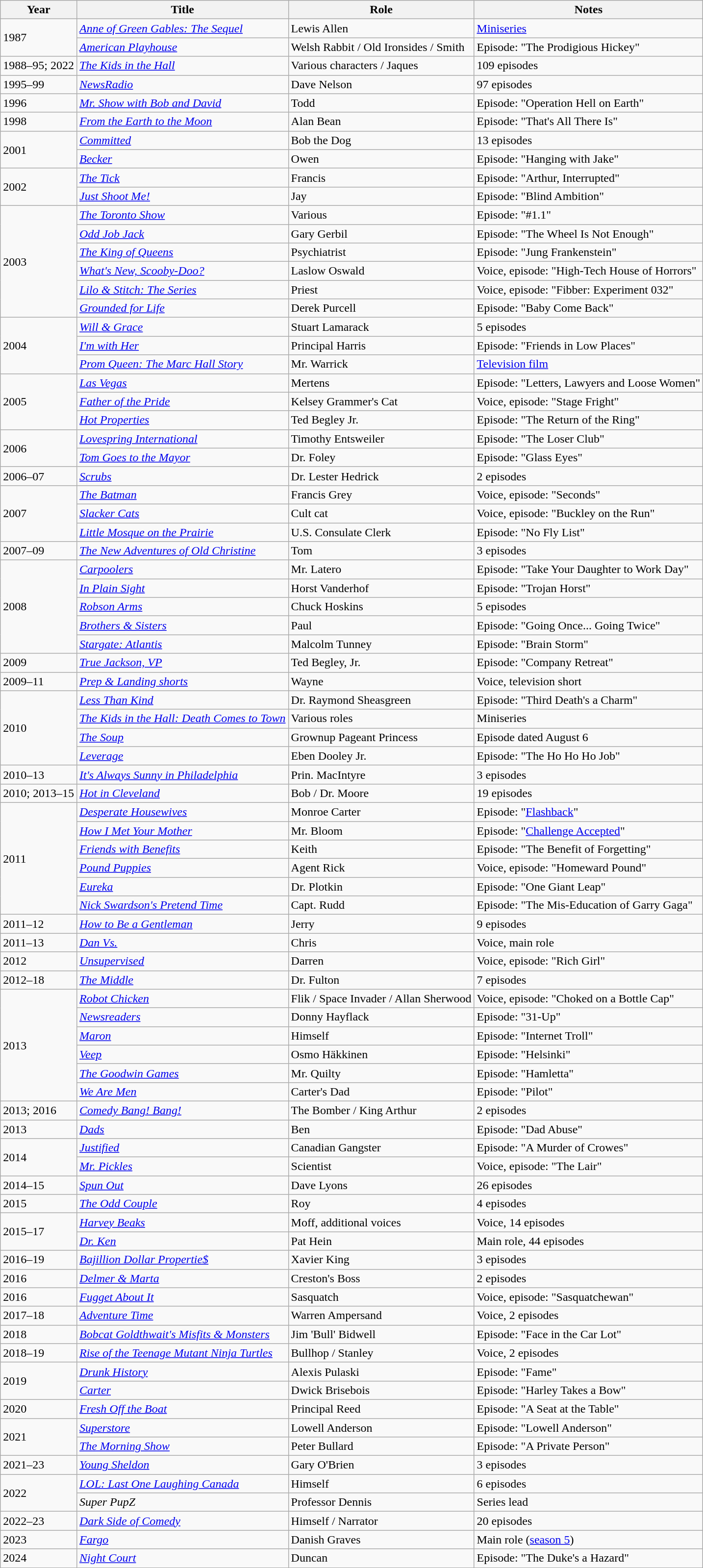<table class="wikitable sortable">
<tr>
<th>Year</th>
<th>Title</th>
<th>Role</th>
<th class="unsortable">Notes</th>
</tr>
<tr>
<td rowspan="2">1987</td>
<td><em><a href='#'>Anne of Green Gables: The Sequel</a></em></td>
<td>Lewis Allen</td>
<td><a href='#'>Miniseries</a></td>
</tr>
<tr>
<td><em><a href='#'>American Playhouse</a></em></td>
<td>Welsh Rabbit / Old Ironsides / Smith</td>
<td>Episode: "The Prodigious Hickey"</td>
</tr>
<tr>
<td>1988–95; 2022</td>
<td data-sort-value="Kids in the Hall, The"><em><a href='#'>The Kids in the Hall</a></em></td>
<td>Various characters / Jaques</td>
<td>109 episodes</td>
</tr>
<tr>
<td>1995–99</td>
<td><em><a href='#'>NewsRadio</a></em></td>
<td>Dave Nelson</td>
<td>97 episodes</td>
</tr>
<tr>
<td>1996</td>
<td><em><a href='#'>Mr. Show with Bob and David</a></em></td>
<td>Todd</td>
<td>Episode: "Operation Hell on Earth"</td>
</tr>
<tr>
<td>1998</td>
<td><em><a href='#'>From the Earth to the Moon</a></em></td>
<td>Alan Bean</td>
<td>Episode: "That's All There Is"</td>
</tr>
<tr>
<td rowspan="2">2001</td>
<td><em><a href='#'>Committed</a></em></td>
<td>Bob the Dog</td>
<td>13 episodes</td>
</tr>
<tr>
<td><em><a href='#'>Becker</a></em></td>
<td>Owen</td>
<td>Episode: "Hanging with Jake"</td>
</tr>
<tr>
<td rowspan="2">2002</td>
<td data-sort-value="Tick, The"><em><a href='#'>The Tick</a></em></td>
<td>Francis</td>
<td>Episode: "Arthur, Interrupted"</td>
</tr>
<tr>
<td><em><a href='#'>Just Shoot Me!</a></em></td>
<td>Jay</td>
<td>Episode: "Blind Ambition"</td>
</tr>
<tr>
<td rowspan="6">2003</td>
<td data-sort-value="Toronto Show, The"><em><a href='#'>The Toronto Show</a></em></td>
<td>Various</td>
<td>Episode: "#1.1"</td>
</tr>
<tr>
<td><em><a href='#'>Odd Job Jack</a></em></td>
<td>Gary Gerbil</td>
<td>Episode: "The Wheel Is Not Enough"</td>
</tr>
<tr>
<td data-sort-value="King of Queens, The"><em><a href='#'>The King of Queens</a></em></td>
<td>Psychiatrist</td>
<td>Episode: "Jung Frankenstein"</td>
</tr>
<tr>
<td><em><a href='#'>What's New, Scooby-Doo?</a></em></td>
<td>Laslow Oswald</td>
<td>Voice, episode: "High-Tech House of Horrors"</td>
</tr>
<tr>
<td><em><a href='#'>Lilo & Stitch: The Series</a></em></td>
<td>Priest</td>
<td>Voice, episode: "Fibber: Experiment 032"</td>
</tr>
<tr>
<td><em><a href='#'>Grounded for Life</a></em></td>
<td>Derek Purcell</td>
<td>Episode: "Baby Come Back"</td>
</tr>
<tr>
<td rowspan="3">2004</td>
<td><em><a href='#'>Will & Grace</a></em></td>
<td>Stuart Lamarack</td>
<td>5 episodes</td>
</tr>
<tr>
<td><em><a href='#'>I'm with Her</a></em></td>
<td>Principal Harris</td>
<td>Episode: "Friends in Low Places"</td>
</tr>
<tr>
<td><em><a href='#'>Prom Queen: The Marc Hall Story</a></em></td>
<td>Mr. Warrick</td>
<td><a href='#'>Television film</a></td>
</tr>
<tr>
<td rowspan="3">2005</td>
<td><em><a href='#'>Las Vegas</a></em></td>
<td>Mertens</td>
<td>Episode: "Letters, Lawyers and Loose Women"</td>
</tr>
<tr>
<td><em><a href='#'>Father of the Pride</a></em></td>
<td>Kelsey Grammer's Cat</td>
<td>Voice, episode: "Stage Fright"</td>
</tr>
<tr>
<td><em><a href='#'>Hot Properties</a></em></td>
<td>Ted Begley Jr.</td>
<td>Episode: "The Return of the Ring"</td>
</tr>
<tr>
<td rowspan="2">2006</td>
<td><em><a href='#'>Lovespring International</a></em></td>
<td>Timothy Entsweiler</td>
<td>Episode: "The Loser Club"</td>
</tr>
<tr>
<td><em><a href='#'>Tom Goes to the Mayor</a></em></td>
<td>Dr. Foley</td>
<td>Episode: "Glass Eyes"</td>
</tr>
<tr>
<td>2006–07</td>
<td><em><a href='#'>Scrubs</a></em></td>
<td>Dr. Lester Hedrick</td>
<td>2 episodes</td>
</tr>
<tr>
<td rowspan="3">2007</td>
<td data-sort-value="Batman, The"><em><a href='#'>The Batman</a></em></td>
<td>Francis Grey</td>
<td>Voice, episode: "Seconds"</td>
</tr>
<tr>
<td><em><a href='#'>Slacker Cats</a></em></td>
<td>Cult cat</td>
<td>Voice, episode: "Buckley on the Run"</td>
</tr>
<tr>
<td><em><a href='#'>Little Mosque on the Prairie</a></em></td>
<td>U.S. Consulate Clerk</td>
<td>Episode: "No Fly List"</td>
</tr>
<tr>
<td>2007–09</td>
<td data-sort-value="New Adventures of Old Christine, The"><em><a href='#'>The New Adventures of Old Christine</a></em></td>
<td>Tom</td>
<td>3 episodes</td>
</tr>
<tr>
<td rowspan="5">2008</td>
<td><em><a href='#'>Carpoolers</a></em></td>
<td>Mr. Latero</td>
<td>Episode: "Take Your Daughter to Work Day"</td>
</tr>
<tr>
<td><em><a href='#'>In Plain Sight</a></em></td>
<td>Horst Vanderhof</td>
<td>Episode: "Trojan Horst"</td>
</tr>
<tr>
<td><em><a href='#'>Robson Arms</a></em></td>
<td>Chuck Hoskins</td>
<td>5 episodes</td>
</tr>
<tr>
<td><em><a href='#'>Brothers & Sisters</a></em></td>
<td>Paul</td>
<td>Episode: "Going Once... Going Twice"</td>
</tr>
<tr>
<td><em><a href='#'>Stargate: Atlantis</a></em></td>
<td>Malcolm Tunney</td>
<td>Episode: "Brain Storm"</td>
</tr>
<tr>
<td>2009</td>
<td><em><a href='#'>True Jackson, VP</a></em></td>
<td>Ted Begley, Jr.</td>
<td>Episode: "Company Retreat"</td>
</tr>
<tr>
<td>2009–11</td>
<td><em><a href='#'>Prep & Landing shorts</a></em></td>
<td>Wayne</td>
<td>Voice, television short</td>
</tr>
<tr>
<td rowspan="4">2010</td>
<td><em><a href='#'>Less Than Kind</a></em></td>
<td>Dr. Raymond Sheasgreen</td>
<td>Episode: "Third Death's a Charm"</td>
</tr>
<tr>
<td data-sort-value="Kids in the Hall: Death Comes to Town, The"><em><a href='#'>The Kids in the Hall: Death Comes to Town</a></em></td>
<td>Various roles</td>
<td>Miniseries</td>
</tr>
<tr>
<td data-sort-value="Soup, The"><em><a href='#'>The Soup</a></em></td>
<td>Grownup Pageant Princess</td>
<td>Episode dated August 6</td>
</tr>
<tr>
<td><em><a href='#'>Leverage</a></em></td>
<td>Eben Dooley Jr.</td>
<td>Episode: "The Ho Ho Ho Job"</td>
</tr>
<tr>
<td>2010–13</td>
<td><em><a href='#'>It's Always Sunny in Philadelphia</a></em></td>
<td>Prin. MacIntyre</td>
<td>3 episodes</td>
</tr>
<tr>
<td>2010; 2013–15</td>
<td><em><a href='#'>Hot in Cleveland</a></em></td>
<td>Bob / Dr. Moore</td>
<td>19 episodes</td>
</tr>
<tr>
<td rowspan="6">2011</td>
<td><em><a href='#'>Desperate Housewives</a></em></td>
<td>Monroe Carter</td>
<td>Episode: "<a href='#'>Flashback</a>"</td>
</tr>
<tr>
<td><em><a href='#'>How I Met Your Mother</a></em></td>
<td>Mr. Bloom</td>
<td>Episode: "<a href='#'>Challenge Accepted</a>"</td>
</tr>
<tr>
<td><em><a href='#'>Friends with Benefits</a></em></td>
<td>Keith</td>
<td>Episode: "The Benefit of Forgetting"</td>
</tr>
<tr>
<td><em><a href='#'>Pound Puppies</a></em></td>
<td>Agent Rick</td>
<td>Voice, episode: "Homeward Pound"</td>
</tr>
<tr>
<td><em><a href='#'>Eureka</a></em></td>
<td>Dr. Plotkin</td>
<td>Episode: "One Giant Leap"</td>
</tr>
<tr>
<td><em><a href='#'>Nick Swardson's Pretend Time</a></em></td>
<td>Capt. Rudd</td>
<td>Episode: "The Mis-Education of Garry Gaga"</td>
</tr>
<tr>
<td>2011–12</td>
<td><em><a href='#'>How to Be a Gentleman</a></em></td>
<td>Jerry</td>
<td>9 episodes</td>
</tr>
<tr>
<td>2011–13</td>
<td><em><a href='#'>Dan Vs.</a></em></td>
<td>Chris</td>
<td>Voice, main role</td>
</tr>
<tr>
<td>2012</td>
<td><em><a href='#'>Unsupervised</a></em></td>
<td>Darren</td>
<td>Voice, episode: "Rich Girl"</td>
</tr>
<tr>
<td>2012–18</td>
<td data-sort-value="Middle, The"><em><a href='#'>The Middle</a></em></td>
<td>Dr. Fulton</td>
<td>7 episodes</td>
</tr>
<tr>
<td rowspan="6">2013</td>
<td><em><a href='#'>Robot Chicken</a></em></td>
<td>Flik / Space Invader / Allan Sherwood</td>
<td>Voice, episode: "Choked on a Bottle Cap"</td>
</tr>
<tr>
<td><em><a href='#'>Newsreaders</a></em></td>
<td>Donny Hayflack</td>
<td>Episode: "31-Up"</td>
</tr>
<tr>
<td><em><a href='#'>Maron</a></em></td>
<td>Himself</td>
<td>Episode: "Internet Troll"</td>
</tr>
<tr>
<td><em><a href='#'>Veep</a></em></td>
<td>Osmo Häkkinen</td>
<td>Episode: "Helsinki"</td>
</tr>
<tr>
<td data-sort-value="Goodwin Games, The"><em><a href='#'>The Goodwin Games</a></em></td>
<td>Mr. Quilty</td>
<td>Episode: "Hamletta"</td>
</tr>
<tr>
<td><em><a href='#'>We Are Men</a></em></td>
<td>Carter's Dad</td>
<td>Episode: "Pilot"</td>
</tr>
<tr>
<td>2013; 2016</td>
<td><em><a href='#'>Comedy Bang! Bang!</a></em></td>
<td>The Bomber / King Arthur</td>
<td>2 episodes</td>
</tr>
<tr>
<td>2013</td>
<td><em><a href='#'>Dads</a></em></td>
<td>Ben</td>
<td>Episode: "Dad Abuse"</td>
</tr>
<tr>
<td rowspan="2">2014</td>
<td><em><a href='#'>Justified</a></em></td>
<td>Canadian Gangster</td>
<td>Episode: "A Murder of Crowes"</td>
</tr>
<tr>
<td><em><a href='#'>Mr. Pickles</a></em></td>
<td>Scientist</td>
<td>Voice, episode: "The Lair"</td>
</tr>
<tr>
<td>2014–15</td>
<td><em><a href='#'>Spun Out</a></em></td>
<td>Dave Lyons</td>
<td>26 episodes</td>
</tr>
<tr>
<td>2015</td>
<td data-sort-value="Odd Couple, The"><em><a href='#'>The Odd Couple</a></em></td>
<td>Roy</td>
<td>4 episodes</td>
</tr>
<tr>
<td rowspan="2">2015–17</td>
<td><em><a href='#'>Harvey Beaks</a></em></td>
<td>Moff, additional voices</td>
<td>Voice, 14 episodes</td>
</tr>
<tr>
<td><em><a href='#'>Dr. Ken</a></em></td>
<td>Pat Hein</td>
<td>Main role, 44 episodes</td>
</tr>
<tr>
<td>2016–19</td>
<td><em><a href='#'>Bajillion Dollar Propertie$</a></em></td>
<td>Xavier King</td>
<td>3 episodes</td>
</tr>
<tr>
<td>2016</td>
<td><em><a href='#'>Delmer & Marta</a></em></td>
<td>Creston's Boss</td>
<td>2 episodes</td>
</tr>
<tr>
<td>2016</td>
<td><em><a href='#'>Fugget About It</a></em></td>
<td>Sasquatch</td>
<td>Voice, episode: "Sasquatchewan"</td>
</tr>
<tr>
<td>2017–18</td>
<td><em><a href='#'>Adventure Time</a></em></td>
<td>Warren Ampersand</td>
<td>Voice, 2 episodes</td>
</tr>
<tr>
<td>2018</td>
<td><em><a href='#'>Bobcat Goldthwait's Misfits & Monsters</a></em></td>
<td>Jim 'Bull' Bidwell</td>
<td>Episode: "Face in the Car Lot"</td>
</tr>
<tr>
<td>2018–19</td>
<td><em><a href='#'>Rise of the Teenage Mutant Ninja Turtles</a></em></td>
<td>Bullhop / Stanley</td>
<td>Voice, 2 episodes</td>
</tr>
<tr>
<td rowspan="2">2019</td>
<td><em><a href='#'>Drunk History</a></em></td>
<td>Alexis Pulaski</td>
<td>Episode: "Fame"</td>
</tr>
<tr>
<td><em><a href='#'>Carter</a></em></td>
<td>Dwick Brisebois</td>
<td>Episode: "Harley Takes a Bow"</td>
</tr>
<tr>
<td>2020</td>
<td><em><a href='#'>Fresh Off the Boat</a></em></td>
<td>Principal Reed</td>
<td>Episode: "A Seat at the Table"</td>
</tr>
<tr>
<td rowspan="2">2021</td>
<td><em><a href='#'>Superstore</a></em></td>
<td>Lowell Anderson</td>
<td>Episode: "Lowell Anderson"</td>
</tr>
<tr>
<td data-sort-value="Morning Show, The"><em><a href='#'>The Morning Show</a></em></td>
<td>Peter Bullard</td>
<td>Episode: "A Private Person"</td>
</tr>
<tr>
<td>2021–23</td>
<td><em><a href='#'>Young Sheldon</a></em></td>
<td>Gary O'Brien</td>
<td>3 episodes</td>
</tr>
<tr>
<td rowspan="2">2022</td>
<td><em><a href='#'>LOL: Last One Laughing Canada</a></em></td>
<td>Himself</td>
<td>6 episodes</td>
</tr>
<tr>
<td><em>Super PupZ</em></td>
<td>Professor Dennis</td>
<td>Series lead</td>
</tr>
<tr>
<td rowspan="1">2022–23</td>
<td><em><a href='#'>Dark Side of Comedy</a></em></td>
<td>Himself / Narrator</td>
<td>20 episodes</td>
</tr>
<tr>
<td rowspan="1">2023</td>
<td><em><a href='#'>Fargo</a></em></td>
<td>Danish Graves</td>
<td>Main role (<a href='#'>season 5</a>)</td>
</tr>
<tr>
<td rowspan="1">2024</td>
<td><em><a href='#'>Night Court</a></em></td>
<td>Duncan</td>
<td>Episode: "The Duke's a Hazard"</td>
</tr>
</table>
